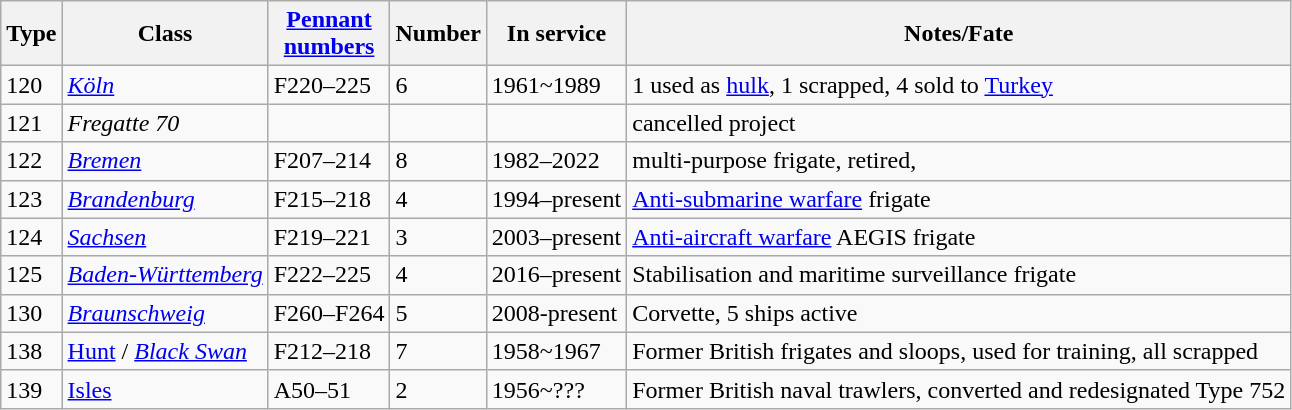<table class="wikitable">
<tr>
<th scope="col">Type</th>
<th scope="col">Class</th>
<th scope="col"><a href='#'>Pennant<br>numbers</a></th>
<th scope="col">Number</th>
<th scope="col">In service</th>
<th scope="col">Notes/Fate</th>
</tr>
<tr>
<td>120</td>
<td><a href='#'><em>Köln</em></a></td>
<td>F220–225</td>
<td>6</td>
<td>1961~1989</td>
<td>1 used as <a href='#'>hulk</a>, 1 scrapped, 4 sold to <a href='#'>Turkey</a></td>
</tr>
<tr>
<td>121</td>
<td><em>Fregatte 70</em></td>
<td></td>
<td></td>
<td></td>
<td>cancelled project</td>
</tr>
<tr>
<td>122</td>
<td><a href='#'><em>Bremen</em></a></td>
<td>F207–214</td>
<td>8</td>
<td>1982–2022</td>
<td>multi-purpose frigate, retired,</td>
</tr>
<tr>
<td>123</td>
<td><a href='#'><em>Brandenburg</em></a></td>
<td>F215–218</td>
<td>4</td>
<td>1994–present</td>
<td><a href='#'>Anti-submarine warfare</a> frigate</td>
</tr>
<tr>
<td>124</td>
<td><a href='#'><em>Sachsen</em></a></td>
<td>F219–221</td>
<td>3</td>
<td>2003–present</td>
<td><a href='#'>Anti-aircraft warfare</a> AEGIS frigate</td>
</tr>
<tr>
<td>125</td>
<td><a href='#'><em>Baden-Württemberg</em></a></td>
<td>F222–225</td>
<td>4</td>
<td>2016–present</td>
<td>Stabilisation and maritime surveillance frigate</td>
</tr>
<tr>
<td>130</td>
<td><a href='#'><em>Braunschweig</em></a></td>
<td>F260–F264</td>
<td>5</td>
<td>2008-present</td>
<td>Corvette, 5 ships active</td>
</tr>
<tr>
<td>138</td>
<td><a href='#'>Hunt</a> / <a href='#'><em>Black Swan</em></a></td>
<td>F212–218</td>
<td>7</td>
<td>1958~1967</td>
<td>Former British frigates and sloops, used for training, all scrapped</td>
</tr>
<tr>
<td>139</td>
<td><a href='#'>Isles</a></td>
<td>A50–51</td>
<td>2</td>
<td>1956~???</td>
<td>Former British naval trawlers, converted and redesignated Type 752</td>
</tr>
</table>
